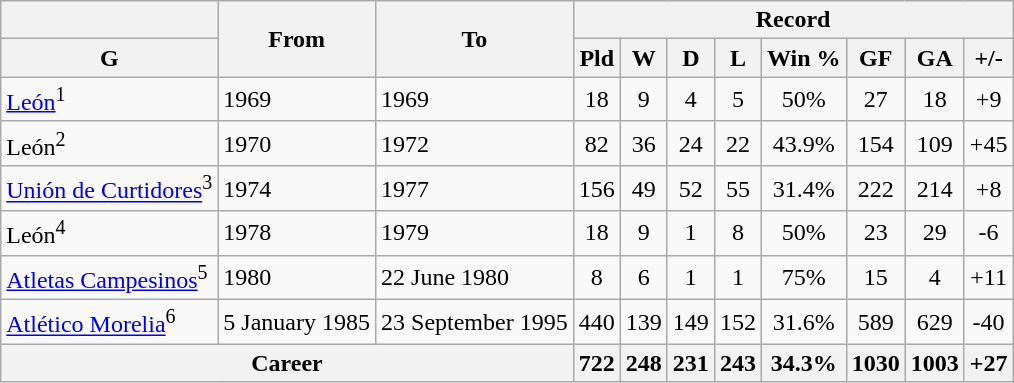<table class="wikitable" style="text-align: center">
<tr>
<th></th>
<th rowspan=2>From</th>
<th rowspan=2>To</th>
<th colspan=8>Record</th>
</tr>
<tr>
<th>G</th>
<th>Pld</th>
<th>W</th>
<th>D</th>
<th>L</th>
<th>Win %</th>
<th>GF</th>
<th>GA</th>
<th>+/-</th>
</tr>
<tr>
<td align=left><a href='#'>León</a><sup>1</sup></td>
<td align=left>1969</td>
<td align=left>1969</td>
<td>18</td>
<td>9</td>
<td>4</td>
<td>5</td>
<td>50%</td>
<td>27</td>
<td>18</td>
<td>+9</td>
</tr>
<tr>
<td align=left>León<sup>2</sup></td>
<td align=left>1970</td>
<td align=left>1972</td>
<td>82</td>
<td>36</td>
<td>24</td>
<td>22</td>
<td>43.9%</td>
<td>154</td>
<td>109</td>
<td>+45</td>
</tr>
<tr>
<td align=left><a href='#'>Unión de Curtidores</a><sup>3</sup></td>
<td align=left>1974</td>
<td align=left>1977</td>
<td>156</td>
<td>49</td>
<td>52</td>
<td>55</td>
<td>31.4%</td>
<td>222</td>
<td>214</td>
<td>+8</td>
</tr>
<tr>
<td align=left>León<sup>4</sup></td>
<td align=left>1978</td>
<td align=left>1979</td>
<td>18</td>
<td>9</td>
<td>1</td>
<td>8</td>
<td>50%</td>
<td>23</td>
<td>29</td>
<td>-6</td>
</tr>
<tr>
<td align=left><a href='#'>Atletas Campesinos</a><sup>5</sup></td>
<td align=left>1980</td>
<td align=left>22 June 1980</td>
<td>8</td>
<td>6</td>
<td>1</td>
<td>1</td>
<td>75%</td>
<td>15</td>
<td>4</td>
<td>+11</td>
</tr>
<tr>
<td align=left><a href='#'>Atlético Morelia</a><sup>6</sup></td>
<td align=left>5 January 1985</td>
<td align=left>23 September 1995</td>
<td>440</td>
<td>139</td>
<td>149</td>
<td>152</td>
<td>31.6%</td>
<td>589</td>
<td>629</td>
<td>-40</td>
</tr>
<tr>
<th colspan=3>Career</th>
<th>722</th>
<th>248</th>
<th>231</th>
<th>243</th>
<th>34.3%</th>
<th>1030</th>
<th>1003</th>
<th>+27</th>
</tr>
</table>
